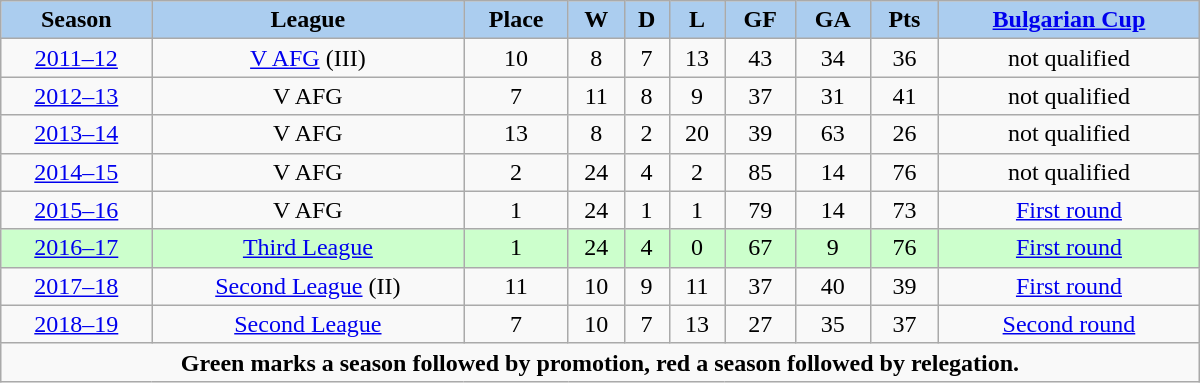<table class="wikitable" width="800px">
<tr>
<th style="background:#ABCDEF;">Season</th>
<th style="background:#ABCDEF;">League</th>
<th style="background:#ABCDEF;">Place</th>
<th style="background:#ABCDEF;">W</th>
<th style="background:#ABCDEF;">D</th>
<th style="background:#ABCDEF;">L</th>
<th style="background:#ABCDEF;">GF</th>
<th style="background:#ABCDEF;">GA</th>
<th style="background:#ABCDEF;">Pts</th>
<th style="background:#ABCDEF;"><a href='#'>Bulgarian Cup</a></th>
</tr>
<tr align="center">
<td><a href='#'>2011–12</a></td>
<td><a href='#'>V AFG</a> (III)</td>
<td>10</td>
<td>8</td>
<td>7</td>
<td>13</td>
<td>43</td>
<td>34</td>
<td>36</td>
<td>not qualified</td>
</tr>
<tr align="center">
<td><a href='#'>2012–13</a></td>
<td>V AFG</td>
<td>7</td>
<td>11</td>
<td>8</td>
<td>9</td>
<td>37</td>
<td>31</td>
<td>41</td>
<td>not qualified</td>
</tr>
<tr align="center">
<td><a href='#'>2013–14</a></td>
<td>V AFG</td>
<td>13</td>
<td>8</td>
<td>2</td>
<td>20</td>
<td>39</td>
<td>63</td>
<td>26</td>
<td>not qualified</td>
</tr>
<tr align="center">
<td><a href='#'>2014–15</a></td>
<td>V AFG</td>
<td>2</td>
<td>24</td>
<td>4</td>
<td>2</td>
<td>85</td>
<td>14</td>
<td>76</td>
<td>not qualified</td>
</tr>
<tr align="center">
<td><a href='#'>2015–16</a></td>
<td>V AFG</td>
<td>1</td>
<td>24</td>
<td>1</td>
<td>1</td>
<td>79</td>
<td>14</td>
<td>73</td>
<td><a href='#'>First round</a></td>
</tr>
<tr align="center" "center" style="background:#ccffcc;">
<td><a href='#'>2016–17</a></td>
<td><a href='#'>Third League</a></td>
<td>1</td>
<td>24</td>
<td>4</td>
<td>0</td>
<td>67</td>
<td>9</td>
<td>76</td>
<td><a href='#'>First round</a></td>
</tr>
<tr align="center">
<td><a href='#'>2017–18</a></td>
<td><a href='#'>Second League</a> (II)</td>
<td>11</td>
<td>10</td>
<td>9</td>
<td>11</td>
<td>37</td>
<td>40</td>
<td>39</td>
<td><a href='#'>First round</a></td>
</tr>
<tr align="center">
<td><a href='#'>2018–19</a></td>
<td><a href='#'>Second League</a></td>
<td>7</td>
<td>10</td>
<td>7</td>
<td>13</td>
<td>27</td>
<td>35</td>
<td>37</td>
<td><a href='#'>Second round</a></td>
</tr>
<tr>
<td colspan="12" align="center"><strong>Green marks a season followed by promotion, red a season followed by relegation.</strong></td>
</tr>
</table>
